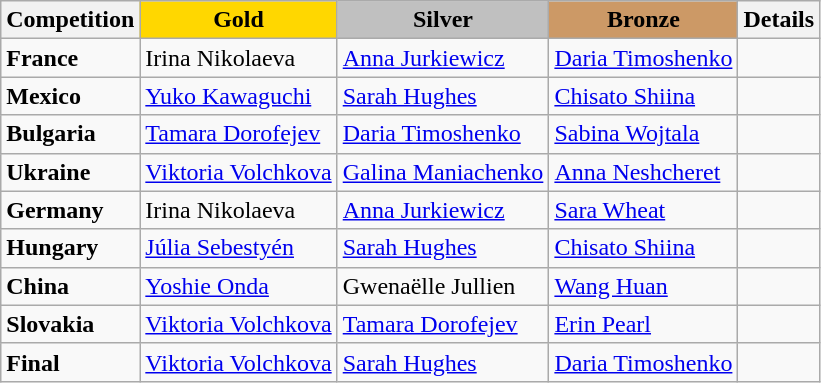<table class="wikitable">
<tr>
<th>Competition</th>
<td align=center bgcolor=gold><strong>Gold</strong></td>
<td align=center bgcolor=silver><strong>Silver</strong></td>
<td align=center bgcolor=cc9966><strong>Bronze</strong></td>
<th>Details</th>
</tr>
<tr>
<td><strong>France</strong></td>
<td> Irina Nikolaeva</td>
<td> <a href='#'>Anna Jurkiewicz</a></td>
<td> <a href='#'>Daria Timoshenko</a></td>
<td></td>
</tr>
<tr>
<td><strong>Mexico</strong></td>
<td> <a href='#'>Yuko Kawaguchi</a></td>
<td> <a href='#'>Sarah Hughes</a></td>
<td> <a href='#'>Chisato Shiina</a></td>
<td></td>
</tr>
<tr>
<td><strong>Bulgaria</strong></td>
<td> <a href='#'>Tamara Dorofejev</a></td>
<td> <a href='#'>Daria Timoshenko</a></td>
<td> <a href='#'>Sabina Wojtala</a></td>
<td></td>
</tr>
<tr>
<td><strong>Ukraine</strong></td>
<td> <a href='#'>Viktoria Volchkova</a></td>
<td> <a href='#'>Galina Maniachenko</a></td>
<td> <a href='#'>Anna Neshcheret</a></td>
<td></td>
</tr>
<tr>
<td><strong>Germany</strong></td>
<td> Irina Nikolaeva</td>
<td> <a href='#'>Anna Jurkiewicz</a></td>
<td> <a href='#'>Sara Wheat</a></td>
<td></td>
</tr>
<tr>
<td><strong>Hungary</strong></td>
<td> <a href='#'>Júlia Sebestyén</a></td>
<td> <a href='#'>Sarah Hughes</a></td>
<td> <a href='#'>Chisato Shiina</a></td>
<td></td>
</tr>
<tr>
<td><strong>China</strong></td>
<td> <a href='#'>Yoshie Onda</a></td>
<td> Gwenaëlle Jullien</td>
<td> <a href='#'>Wang Huan</a></td>
<td></td>
</tr>
<tr>
<td><strong>Slovakia</strong></td>
<td> <a href='#'>Viktoria Volchkova</a></td>
<td> <a href='#'>Tamara Dorofejev</a></td>
<td> <a href='#'>Erin Pearl</a></td>
<td></td>
</tr>
<tr>
<td><strong>Final</strong></td>
<td> <a href='#'>Viktoria Volchkova</a></td>
<td> <a href='#'>Sarah Hughes</a></td>
<td> <a href='#'>Daria Timoshenko</a></td>
<td></td>
</tr>
</table>
